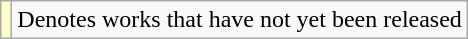<table class="wikitable">
<tr>
<td style="background:#FFFFCC;"></td>
<td>Denotes works that have not yet been released</td>
</tr>
</table>
